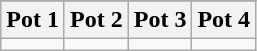<table class="wikitable">
<tr>
</tr>
<tr>
<th width=25%>Pot 1</th>
<th width=25%>Pot 2</th>
<th width=25%>Pot 3</th>
<th width=25%>Pot 4</th>
</tr>
<tr>
<td valign=top></td>
<td valign=top></td>
<td valign=top></td>
<td valign=top></td>
</tr>
</table>
